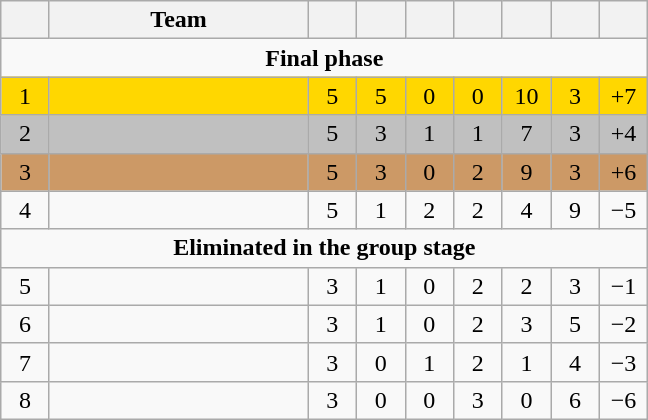<table class="wikitable" style="text-align:center">
<tr>
<th width="25"></th>
<th width="165">Team</th>
<th width="25"></th>
<th width="25"></th>
<th width="25"></th>
<th width="25"></th>
<th width="25"></th>
<th width="25"></th>
<th width="25"></th>
</tr>
<tr>
<td colspan=10><strong>Final phase</strong></td>
</tr>
<tr style="background:#FFD700;">
<td>1</td>
<td align=left><strong></strong></td>
<td>5</td>
<td>5</td>
<td>0</td>
<td>0</td>
<td>10</td>
<td>3</td>
<td>+7</td>
</tr>
<tr style="background:#C0C0C0;">
<td>2</td>
<td align=left><strong></strong></td>
<td>5</td>
<td>3</td>
<td>1</td>
<td>1</td>
<td>7</td>
<td>3</td>
<td>+4</td>
</tr>
<tr style="background:#cc9966;">
<td>3</td>
<td align=left><strong></strong></td>
<td>5</td>
<td>3</td>
<td>0</td>
<td>2</td>
<td>9</td>
<td>3</td>
<td>+6</td>
</tr>
<tr>
<td>4</td>
<td align=left></td>
<td>5</td>
<td>1</td>
<td>2</td>
<td>2</td>
<td>4</td>
<td>9</td>
<td>−5</td>
</tr>
<tr>
<td colspan=10><strong>Eliminated in the group stage</strong></td>
</tr>
<tr>
<td>5</td>
<td align=left></td>
<td>3</td>
<td>1</td>
<td>0</td>
<td>2</td>
<td>2</td>
<td>3</td>
<td>−1</td>
</tr>
<tr>
<td>6</td>
<td align=left></td>
<td>3</td>
<td>1</td>
<td>0</td>
<td>2</td>
<td>3</td>
<td>5</td>
<td>−2</td>
</tr>
<tr>
<td>7</td>
<td align=left></td>
<td>3</td>
<td>0</td>
<td>1</td>
<td>2</td>
<td>1</td>
<td>4</td>
<td>−3</td>
</tr>
<tr>
<td>8</td>
<td align=left></td>
<td>3</td>
<td>0</td>
<td>0</td>
<td>3</td>
<td>0</td>
<td>6</td>
<td>−6</td>
</tr>
</table>
